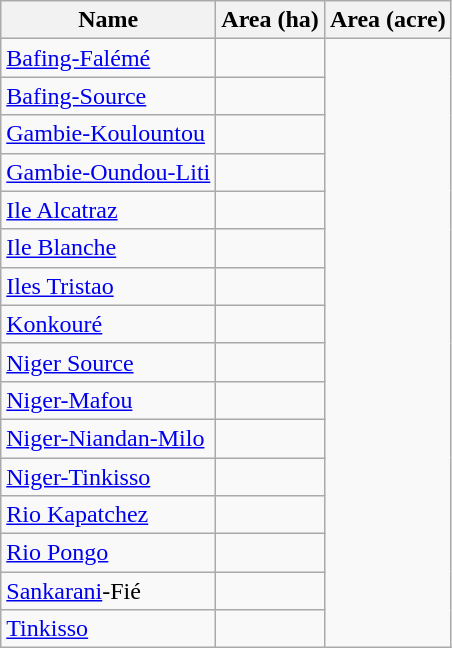<table class="wikitable sortable">
<tr>
<th scope="col" align=left>Name</th>
<th scope="col">Area (ha)</th>
<th scope="col">Area (acre)</th>
</tr>
<tr ---->
<td><a href='#'>Bafing-Falémé</a></td>
<td></td>
</tr>
<tr ---->
<td><a href='#'>Bafing-Source</a></td>
<td></td>
</tr>
<tr ---->
<td><a href='#'>Gambie-Koulountou</a></td>
<td></td>
</tr>
<tr ---->
<td><a href='#'>Gambie-Oundou-Liti</a></td>
<td></td>
</tr>
<tr ---->
<td><a href='#'>Ile Alcatraz</a></td>
<td></td>
</tr>
<tr ---->
<td><a href='#'>Ile Blanche</a></td>
<td></td>
</tr>
<tr ---->
<td><a href='#'>Iles Tristao</a></td>
<td></td>
</tr>
<tr ---->
<td><a href='#'>Konkouré</a></td>
<td></td>
</tr>
<tr ---->
<td><a href='#'>Niger Source</a></td>
<td></td>
</tr>
<tr ---->
<td><a href='#'>Niger-Mafou</a></td>
<td></td>
</tr>
<tr ---->
<td><a href='#'>Niger-Niandan-Milo</a></td>
<td></td>
</tr>
<tr ---->
<td><a href='#'>Niger-Tinkisso</a></td>
<td></td>
</tr>
<tr ---->
<td><a href='#'>Rio Kapatchez</a></td>
<td></td>
</tr>
<tr ---->
<td><a href='#'>Rio Pongo</a></td>
<td></td>
</tr>
<tr ---->
<td><a href='#'>Sankarani</a>-Fié</td>
<td></td>
</tr>
<tr ---->
<td><a href='#'>Tinkisso</a></td>
<td></td>
</tr>
</table>
